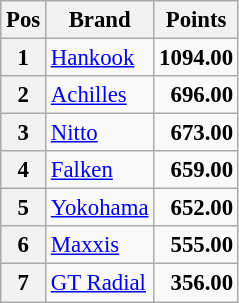<table class="wikitable" style="font-size: 95%;">
<tr>
<th>Pos</th>
<th>Brand</th>
<th>Points</th>
</tr>
<tr>
<th>1</th>
<td> <a href='#'>Hankook</a></td>
<td align="right"><strong>1094.00</strong></td>
</tr>
<tr>
<th>2</th>
<td> <a href='#'>Achilles</a></td>
<td align="right"><strong>696.00</strong></td>
</tr>
<tr>
<th>3</th>
<td> <a href='#'>Nitto</a></td>
<td align="right"><strong>673.00</strong></td>
</tr>
<tr>
<th>4</th>
<td> <a href='#'>Falken</a></td>
<td align="right"><strong>659.00</strong></td>
</tr>
<tr>
<th>5</th>
<td> <a href='#'>Yokohama</a></td>
<td align="right"><strong>652.00</strong></td>
</tr>
<tr>
<th>6</th>
<td> <a href='#'>Maxxis</a></td>
<td align="right"><strong>555.00</strong></td>
</tr>
<tr>
<th>7</th>
<td> <a href='#'>GT Radial</a></td>
<td align="right"><strong>356.00</strong></td>
</tr>
</table>
